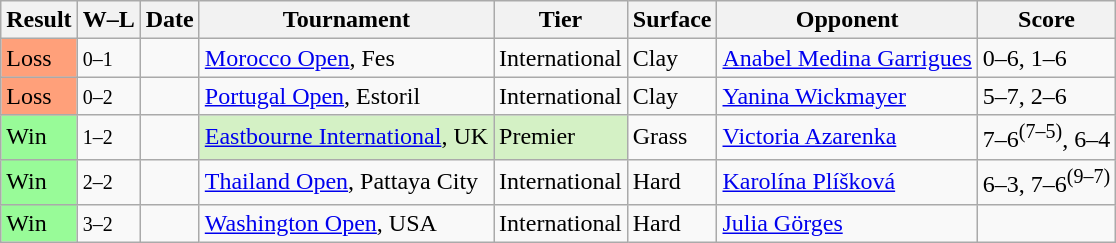<table class="sortable wikitable">
<tr>
<th>Result</th>
<th class=unsortable>W–L</th>
<th>Date</th>
<th>Tournament</th>
<th>Tier</th>
<th>Surface</th>
<th>Opponent</th>
<th class=unsortable>Score</th>
</tr>
<tr>
<td bgcolor=ffa07a>Loss</td>
<td><small>0–1</small></td>
<td></td>
<td><a href='#'>Morocco Open</a>, Fes</td>
<td>International</td>
<td>Clay</td>
<td> <a href='#'>Anabel Medina Garrigues</a></td>
<td>0–6, 1–6</td>
</tr>
<tr>
<td bgcolor=ffa07a>Loss</td>
<td><small>0–2</small></td>
<td><a href='#'></a></td>
<td><a href='#'>Portugal Open</a>, Estoril</td>
<td>International</td>
<td>Clay</td>
<td> <a href='#'>Yanina Wickmayer</a></td>
<td>5–7, 2–6</td>
</tr>
<tr>
<td bgcolor=98fb98>Win</td>
<td><small>1–2</small></td>
<td><a href='#'></a></td>
<td bgcolor=d4f1c5><a href='#'>Eastbourne International</a>, UK</td>
<td bgcolor=d4f1c5>Premier</td>
<td>Grass</td>
<td> <a href='#'>Victoria Azarenka</a></td>
<td>7–6<sup>(7–5)</sup>, 6–4</td>
</tr>
<tr>
<td bgcolor=98fb98>Win</td>
<td><small>2–2</small></td>
<td><a href='#'></a></td>
<td><a href='#'>Thailand Open</a>, Pattaya City</td>
<td>International</td>
<td>Hard</td>
<td> <a href='#'>Karolína Plíšková</a></td>
<td>6–3, 7–6<sup>(9–7)</sup></td>
</tr>
<tr>
<td bgcolor=98fb98>Win</td>
<td><small>3–2</small></td>
<td><a href='#'></a></td>
<td><a href='#'>Washington Open</a>, USA</td>
<td>International</td>
<td>Hard</td>
<td> <a href='#'>Julia Görges</a></td>
<td></td>
</tr>
</table>
